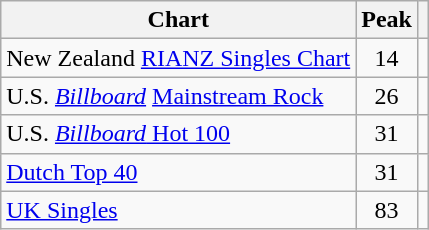<table class="wikitable sortable">
<tr>
<th>Chart</th>
<th>Peak</th>
<th class=unsortable></th>
</tr>
<tr>
<td>New Zealand <a href='#'>RIANZ Singles Chart</a></td>
<td align=center>14</td>
<td></td>
</tr>
<tr>
<td>U.S. <em><a href='#'>Billboard</a></em> <a href='#'>Mainstream Rock</a></td>
<td align=center>26</td>
<td></td>
</tr>
<tr>
<td>U.S. <a href='#'><em>Billboard</em> Hot 100</a></td>
<td align=center>31</td>
<td></td>
</tr>
<tr>
<td><a href='#'>Dutch Top 40</a></td>
<td align=center>31</td>
<td></td>
</tr>
<tr>
<td><a href='#'>UK Singles</a></td>
<td align=center>83</td>
<td></td>
</tr>
</table>
